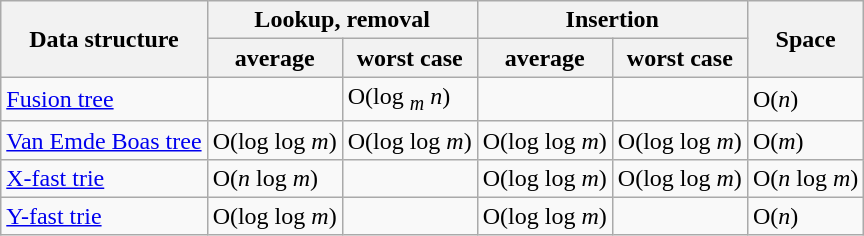<table class="wikitable">
<tr>
<th rowspan="2">Data structure</th>
<th colspan="2">Lookup, removal</th>
<th colspan="2">Insertion</th>
<th rowspan="2">Space</th>
</tr>
<tr>
<th>average</th>
<th style=min-width:5em;max-width:5em>worst case</th>
<th>average</th>
<th style=min-width:5em;max-width:5em>worst case</th>
</tr>
<tr>
<td><a href='#'>Fusion tree</a></td>
<td></td>
<td>O(log <sub><em>m</em></sub> <em>n</em>)</td>
<td></td>
<td></td>
<td>O(<em>n</em>)</td>
</tr>
<tr>
<td><a href='#'>Van Emde Boas tree</a></td>
<td>O(log log <em>m</em>)</td>
<td>O(log log <em>m</em>)</td>
<td>O(log log <em>m</em>)</td>
<td>O(log log <em>m</em>)</td>
<td>O(<em>m</em>)</td>
</tr>
<tr>
<td><a href='#'>X-fast trie</a></td>
<td>O(<em>n</em> log <em>m</em>)</td>
<td></td>
<td>O(log log <em>m</em>)</td>
<td>O(log log <em>m</em>)</td>
<td>O(<em>n</em> log <em>m</em>)</td>
</tr>
<tr>
<td><a href='#'>Y-fast trie</a></td>
<td>O(log log <em>m</em>)</td>
<td></td>
<td>O(log log <em>m</em>)</td>
<td></td>
<td>O(<em>n</em>)</td>
</tr>
</table>
